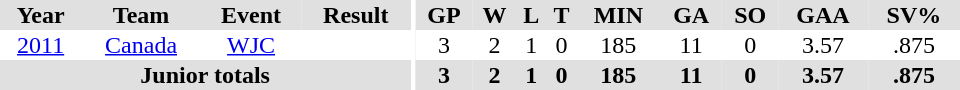<table border="0" cellpadding="1" cellspacing="0" ID="Table3" style="text-align:center; width:40em">
<tr ALIGN="center" bgcolor="#e0e0e0">
<th>Year</th>
<th>Team</th>
<th>Event</th>
<th>Result</th>
<th rowspan="99" bgcolor="#ffffff"></th>
<th>GP</th>
<th>W</th>
<th>L</th>
<th>T</th>
<th>MIN</th>
<th>GA</th>
<th>SO</th>
<th>GAA</th>
<th>SV%</th>
</tr>
<tr ALIGN="center">
<td><a href='#'>2011</a></td>
<td><a href='#'>Canada</a></td>
<td><a href='#'>WJC</a></td>
<td></td>
<td>3</td>
<td>2</td>
<td>1</td>
<td>0</td>
<td>185</td>
<td>11</td>
<td>0</td>
<td>3.57</td>
<td>.875</td>
</tr>
<tr ALIGN="center" bgcolor="#e0e0e0">
<th colspan=4>Junior totals</th>
<th>3</th>
<th>2</th>
<th>1</th>
<th>0</th>
<th>185</th>
<th>11</th>
<th>0</th>
<th>3.57</th>
<th>.875</th>
</tr>
</table>
